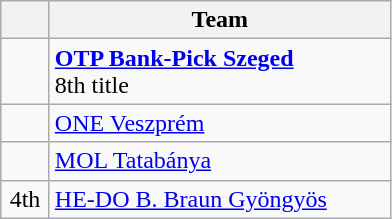<table class="wikitable" style="text-align:center">
<tr>
<th width=25></th>
<th width=220>Team</th>
</tr>
<tr>
<td></td>
<td align=left><strong><a href='#'>OTP Bank-Pick Szeged</a></strong><br>8th title</td>
</tr>
<tr>
<td></td>
<td align=left><a href='#'>ONE Veszprém</a></td>
</tr>
<tr>
<td></td>
<td align=left><a href='#'>MOL Tatabánya</a></td>
</tr>
<tr>
<td>4th</td>
<td align=left><a href='#'>HE-DO B. Braun Gyöngyös</a></td>
</tr>
</table>
